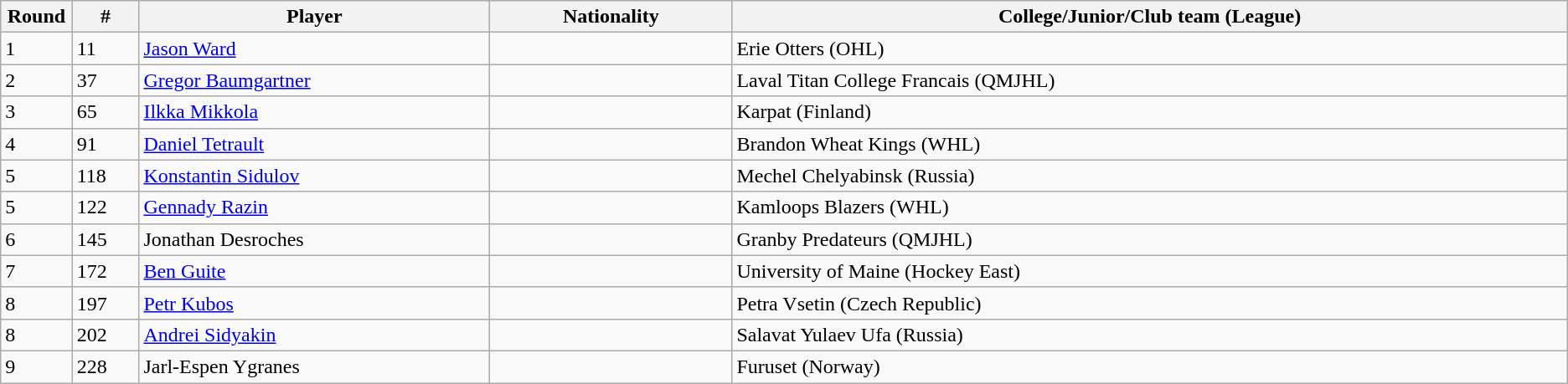<table class="wikitable">
<tr align="center">
<th bgcolor="#DDDDFF" width="4.0%">Round</th>
<th bgcolor="#DDDDFF" width="4.0%">#</th>
<th bgcolor="#DDDDFF" width="21.0%">Player</th>
<th bgcolor="#DDDDFF" width="14.5%">Nationality</th>
<th bgcolor="#DDDDFF" width="50.0%">College/Junior/Club team (League)</th>
</tr>
<tr>
<td>1</td>
<td>11</td>
<td><a href='#'>Jason Ward</a></td>
<td></td>
<td>Erie Otters (OHL)</td>
</tr>
<tr>
<td>2</td>
<td>37</td>
<td><a href='#'>Gregor Baumgartner</a></td>
<td></td>
<td>Laval Titan College Francais (QMJHL)</td>
</tr>
<tr>
<td>3</td>
<td>65</td>
<td><a href='#'>Ilkka Mikkola</a></td>
<td></td>
<td>Karpat (Finland)</td>
</tr>
<tr>
<td>4</td>
<td>91</td>
<td><a href='#'>Daniel Tetrault</a></td>
<td></td>
<td>Brandon Wheat Kings (WHL)</td>
</tr>
<tr>
<td>5</td>
<td>118</td>
<td><a href='#'>Konstantin Sidulov</a></td>
<td></td>
<td>Mechel Chelyabinsk (Russia)</td>
</tr>
<tr>
<td>5</td>
<td>122</td>
<td><a href='#'>Gennady Razin</a></td>
<td></td>
<td>Kamloops Blazers (WHL)</td>
</tr>
<tr>
<td>6</td>
<td>145</td>
<td>Jonathan Desroches</td>
<td></td>
<td>Granby Predateurs (QMJHL)</td>
</tr>
<tr>
<td>7</td>
<td>172</td>
<td><a href='#'>Ben Guite</a></td>
<td></td>
<td>University of Maine (Hockey East)</td>
</tr>
<tr>
<td>8</td>
<td>197</td>
<td><a href='#'>Petr Kubos</a></td>
<td></td>
<td>Petra Vsetin (Czech Republic)</td>
</tr>
<tr>
<td>8</td>
<td>202</td>
<td><a href='#'>Andrei Sidyakin</a></td>
<td></td>
<td>Salavat Yulaev Ufa (Russia)</td>
</tr>
<tr>
<td>9</td>
<td>228</td>
<td>Jarl-Espen Ygranes</td>
<td></td>
<td>Furuset (Norway)</td>
</tr>
</table>
